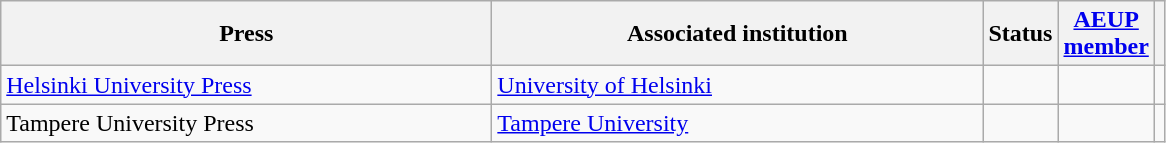<table class="wikitable sortable">
<tr>
<th style="width:20em">Press</th>
<th style="width:20em">Associated institution</th>
<th>Status</th>
<th><a href='#'>AEUP<br>member</a></th>
<th></th>
</tr>
<tr>
<td><a href='#'>Helsinki University Press</a></td>
<td><a href='#'>University of Helsinki</a></td>
<td></td>
<td></td>
<td></td>
</tr>
<tr>
<td>Tampere University Press</td>
<td><a href='#'>Tampere University</a></td>
<td></td>
<td></td>
<td></td>
</tr>
</table>
